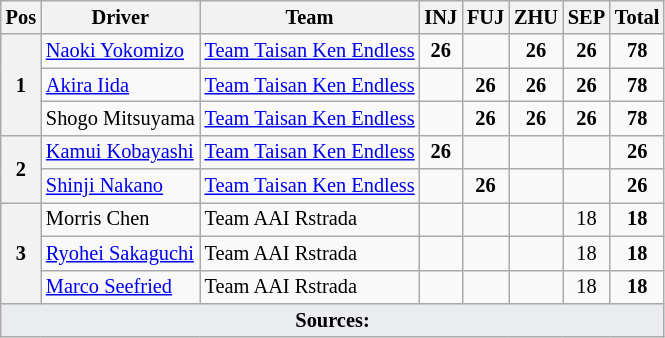<table class="wikitable" style="font-size: 85%;">
<tr>
<th>Pos</th>
<th>Driver</th>
<th>Team</th>
<th>INJ</th>
<th>FUJ</th>
<th>ZHU</th>
<th>SEP</th>
<th>Total</th>
</tr>
<tr>
<th rowspan=3>1</th>
<td> <a href='#'>Naoki Yokomizo</a></td>
<td> <a href='#'>Team Taisan Ken Endless</a></td>
<td align=center><strong>26</strong></td>
<td></td>
<td align=center><strong>26</strong></td>
<td align=center><strong>26</strong></td>
<td align=center><strong>78</strong></td>
</tr>
<tr>
<td> <a href='#'>Akira Iida</a></td>
<td> <a href='#'>Team Taisan Ken Endless</a></td>
<td></td>
<td align=center><strong>26</strong></td>
<td align=center><strong>26</strong></td>
<td align=center><strong>26</strong></td>
<td align=center><strong>78</strong></td>
</tr>
<tr>
<td> Shogo Mitsuyama</td>
<td> <a href='#'>Team Taisan Ken Endless</a></td>
<td></td>
<td align=center><strong>26</strong></td>
<td align=center><strong>26</strong></td>
<td align=center><strong>26</strong></td>
<td align=center><strong>78</strong></td>
</tr>
<tr>
<th rowspan=2>2</th>
<td> <a href='#'>Kamui Kobayashi</a></td>
<td> <a href='#'>Team Taisan Ken Endless</a></td>
<td align=center><strong>26</strong></td>
<td></td>
<td></td>
<td></td>
<td align=center><strong>26</strong></td>
</tr>
<tr>
<td> <a href='#'>Shinji Nakano</a></td>
<td> <a href='#'>Team Taisan Ken Endless</a></td>
<td></td>
<td align=center><strong>26</strong></td>
<td></td>
<td></td>
<td align=center><strong>26</strong></td>
</tr>
<tr>
<th rowspan=3>3</th>
<td> Morris Chen</td>
<td> Team AAI Rstrada</td>
<td></td>
<td></td>
<td></td>
<td align=center>18</td>
<td align=center><strong>18</strong></td>
</tr>
<tr>
<td> <a href='#'>Ryohei Sakaguchi</a></td>
<td> Team AAI Rstrada</td>
<td></td>
<td></td>
<td></td>
<td align=center>18</td>
<td align=center><strong>18</strong></td>
</tr>
<tr>
<td> <a href='#'>Marco Seefried</a></td>
<td> Team AAI Rstrada</td>
<td></td>
<td></td>
<td></td>
<td align=center>18</td>
<td align=center><strong>18</strong></td>
</tr>
<tr class="sortbottom">
<td colspan="8" style="background-color:#EAECF0;text-align:center"><strong>Sources:</strong></td>
</tr>
</table>
